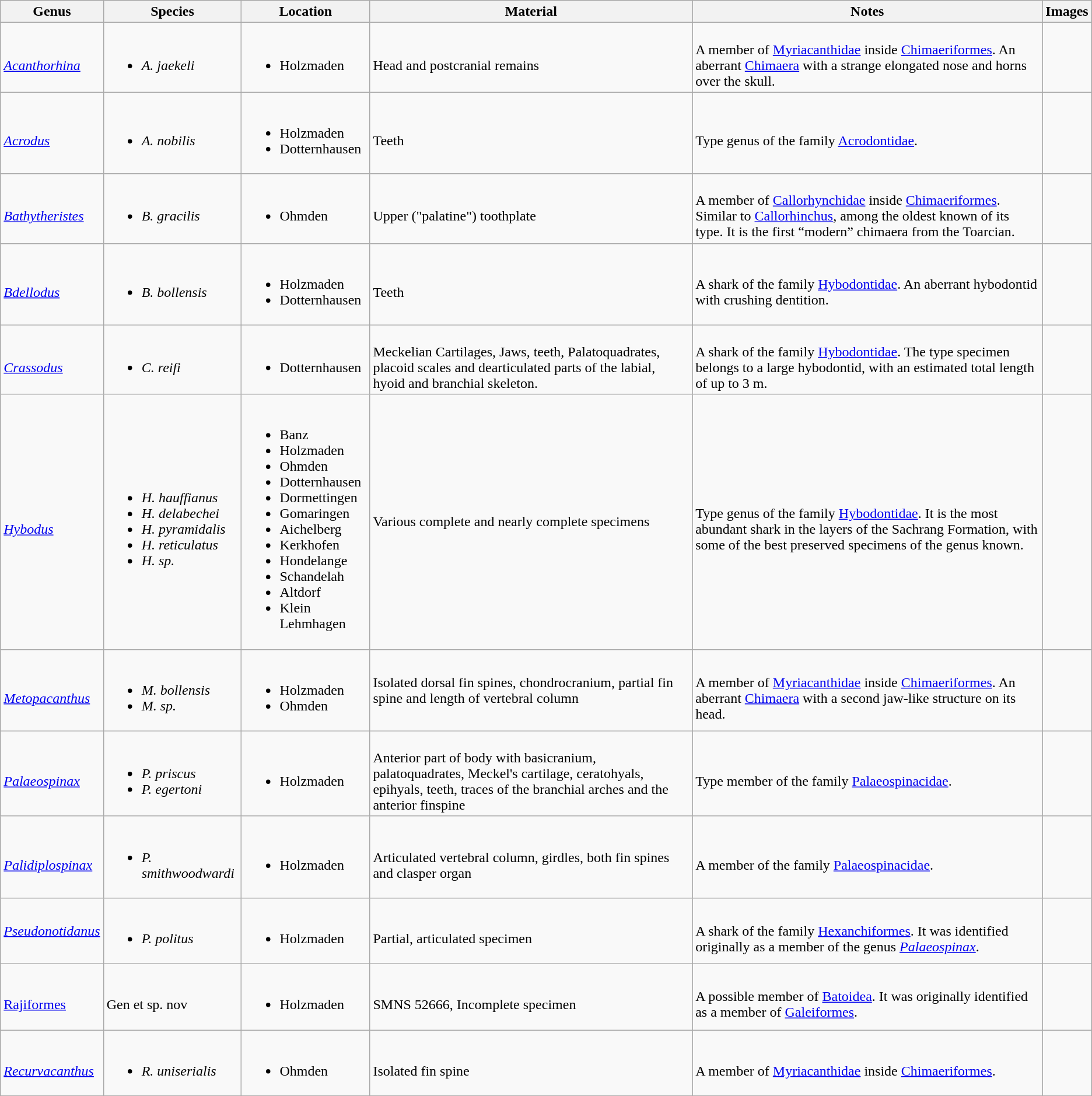<table class = "wikitable">
<tr>
<th>Genus</th>
<th>Species</th>
<th>Location</th>
<th>Material</th>
<th>Notes</th>
<th>Images</th>
</tr>
<tr>
<td><br><em><a href='#'>Acanthorhina</a></em></td>
<td><br><ul><li><em>A. jaekeli</em></li></ul></td>
<td><br><ul><li>Holzmaden</li></ul></td>
<td><br>Head and postcranial remains</td>
<td><br>A member of <a href='#'>Myriacanthidae</a> inside <a href='#'>Chimaeriformes</a>. An aberrant <a href='#'>Chimaera</a> with a strange elongated nose and horns over the skull.</td>
<td><br></td>
</tr>
<tr>
<td><br><em><a href='#'>Acrodus</a></em></td>
<td><br><ul><li><em>A. nobilis</em></li></ul></td>
<td><br><ul><li>Holzmaden</li><li>Dotternhausen</li></ul></td>
<td><br>Teeth</td>
<td><br>Type genus of the family <a href='#'>Acrodontidae</a>.</td>
<td></td>
</tr>
<tr>
<td><br><em><a href='#'>Bathytheristes</a></em></td>
<td><br><ul><li><em>B. gracilis</em></li></ul></td>
<td><br><ul><li>Ohmden</li></ul></td>
<td><br>Upper ("palatine") toothplate</td>
<td><br>A member of <a href='#'>Callorhynchidae</a> inside <a href='#'>Chimaeriformes</a>. Similar to <a href='#'>Callorhinchus</a>, among the oldest known of its type. It is the first “modern” chimaera from the Toarcian.</td>
<td><br></td>
</tr>
<tr>
<td><br><em><a href='#'>Bdellodus</a></em></td>
<td><br><ul><li><em>B. bollensis</em></li></ul></td>
<td><br><ul><li>Holzmaden</li><li>Dotternhausen</li></ul></td>
<td><br>Teeth</td>
<td><br>A shark of the family <a href='#'>Hybodontidae</a>. An aberrant hybodontid with crushing dentition.</td>
<td><br></td>
</tr>
<tr>
<td><br><em><a href='#'>Crassodus</a></em></td>
<td><br><ul><li><em>C. reifi</em></li></ul></td>
<td><br><ul><li>Dotternhausen</li></ul></td>
<td><br>Meckelian Cartilages, Jaws, teeth, Palatoquadrates, placoid scales and dearticulated parts of the labial, hyoid and branchial skeleton.</td>
<td><br>A shark of the family <a href='#'>Hybodontidae</a>. The type specimen belongs to a large hybodontid, with an estimated total length of up to 3 m.</td>
<td></td>
</tr>
<tr>
<td><br><em><a href='#'>Hybodus</a></em></td>
<td><br><ul><li><em>H. hauffianus</em></li><li><em>H. delabechei</em></li><li><em>H. pyramidalis</em></li><li><em>H. reticulatus</em></li><li><em>H. sp.</em></li></ul></td>
<td><br><ul><li>Banz</li><li>Holzmaden</li><li>Ohmden</li><li>Dotternhausen</li><li>Dormettingen</li><li>Gomaringen</li><li>Aichelberg</li><li>Kerkhofen</li><li>Hondelange</li><li>Schandelah</li><li>Altdorf</li><li>Klein Lehmhagen</li></ul></td>
<td>Various complete and nearly complete specimens</td>
<td><br>Type genus of the family <a href='#'>Hybodontidae</a>. It is the most abundant shark in the layers of the Sachrang Formation, with some of the best preserved specimens of the genus known.</td>
<td><br></td>
</tr>
<tr>
<td><br><em><a href='#'>Metopacanthus</a></em></td>
<td><br><ul><li><em>M. bollensis</em></li><li><em>M. sp.</em></li></ul></td>
<td><br><ul><li>Holzmaden</li><li>Ohmden</li></ul></td>
<td>Isolated dorsal fin spines, chondrocranium, partial fin spine and length of vertebral column</td>
<td><br>A member of <a href='#'>Myriacanthidae</a> inside <a href='#'>Chimaeriformes</a>. An aberrant <a href='#'>Chimaera</a> with a second jaw-like structure on its head.</td>
<td></td>
</tr>
<tr>
<td><br><em><a href='#'>Palaeospinax</a></em></td>
<td><br><ul><li><em>P. priscus</em></li><li><em>P. egertoni</em></li></ul></td>
<td><br><ul><li>Holzmaden</li></ul></td>
<td><br>Anterior part of body with basicranium, palatoquadrates, Meckel's cartilage, ceratohyals, epihyals, teeth, traces of the branchial arches and the anterior finspine</td>
<td><br>Type member of the family <a href='#'>Palaeospinacidae</a>.</td>
<td></td>
</tr>
<tr>
<td><br><em><a href='#'>Palidiplospinax</a></em></td>
<td><br><ul><li><em>P. smithwoodwardi</em></li></ul></td>
<td><br><ul><li>Holzmaden</li></ul></td>
<td><br>Articulated vertebral column, girdles, both fin spines and clasper organ</td>
<td><br>A member of the family <a href='#'>Palaeospinacidae</a>.</td>
<td></td>
</tr>
<tr>
<td><em><a href='#'>Pseudonotidanus</a></em></td>
<td><br><ul><li><em>P. politus</em></li></ul></td>
<td><br><ul><li>Holzmaden</li></ul></td>
<td><br>Partial, articulated specimen</td>
<td><br>A shark of the family <a href='#'>Hexanchiformes</a>. It was identified originally as a member of the genus <em><a href='#'>Palaeospinax</a></em>.</td>
<td></td>
</tr>
<tr>
<td><br><a href='#'>Rajiformes</a></td>
<td><br>Gen et sp. nov</td>
<td><br><ul><li>Holzmaden</li></ul></td>
<td><br>SMNS 52666, Incomplete specimen</td>
<td><br>A possible member of <a href='#'>Batoidea</a>. It was originally identified as a member of <a href='#'>Galeiformes</a>.</td>
<td><br></td>
</tr>
<tr>
<td><br><em><a href='#'>Recurvacanthus</a></em></td>
<td><br><ul><li><em>R. uniserialis</em></li></ul></td>
<td><br><ul><li>Ohmden</li></ul></td>
<td><br>Isolated fin spine</td>
<td><br>A member of <a href='#'>Myriacanthidae</a> inside <a href='#'>Chimaeriformes</a>.</td>
<td></td>
</tr>
<tr>
</tr>
</table>
